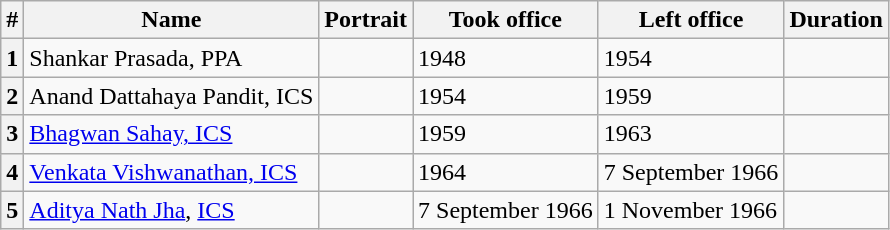<table class="wikitable sortable">
<tr>
<th>#</th>
<th>Name</th>
<th>Portrait</th>
<th>Took office</th>
<th>Left office</th>
<th>Duration</th>
</tr>
<tr>
<th>1</th>
<td>Shankar Prasada, PPA</td>
<td></td>
<td>1948</td>
<td>1954</td>
<td></td>
</tr>
<tr>
<th>2</th>
<td>Anand Dattahaya Pandit, ICS</td>
<td></td>
<td>1954</td>
<td>1959</td>
<td></td>
</tr>
<tr>
<th>3</th>
<td><a href='#'>Bhagwan Sahay, ICS</a></td>
<td></td>
<td>1959</td>
<td>1963</td>
<td></td>
</tr>
<tr>
<th>4</th>
<td><a href='#'>Venkata Vishwanathan, ICS</a></td>
<td></td>
<td>1964</td>
<td>7 September 1966</td>
<td></td>
</tr>
<tr>
<th>5</th>
<td><a href='#'>Aditya Nath Jha</a>, <a href='#'>ICS</a></td>
<td></td>
<td>7 September 1966</td>
<td>1 November 1966</td>
<td></td>
</tr>
</table>
